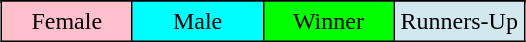<table border="2" cellpadding="4" style="background:white; border:1px solid black; border-collapse:collapse; margin:1em auto; text-align:center;" bgcolor=>
<tr>
</tr>
<tr>
</tr>
<tr>
<td style="background:pink;" width="25%">Female</td>
<td style="background:cyan;" width="25%">Male</td>
<td style="background:lime;" width="25%">Winner</td>
<td style="background:#D1E8EF;" width="25%">Runners-Up</td>
</tr>
</table>
